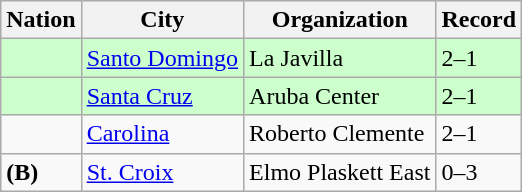<table class="wikitable">
<tr>
<th>Nation</th>
<th>City</th>
<th>Organization</th>
<th>Record</th>
</tr>
<tr bgcolor="ccffcc">
<td><strong></strong></td>
<td><a href='#'>Santo Domingo</a></td>
<td>La Javilla</td>
<td>2–1</td>
</tr>
<tr bgcolor="ccffcc">
<td><strong></strong></td>
<td><a href='#'>Santa Cruz</a></td>
<td>Aruba Center</td>
<td>2–1</td>
</tr>
<tr>
<td><strong></strong></td>
<td><a href='#'>Carolina</a></td>
<td>Roberto Clemente</td>
<td>2–1</td>
</tr>
<tr>
<td><strong> (B)</strong></td>
<td><a href='#'>St. Croix</a></td>
<td>Elmo Plaskett East</td>
<td>0–3</td>
</tr>
</table>
